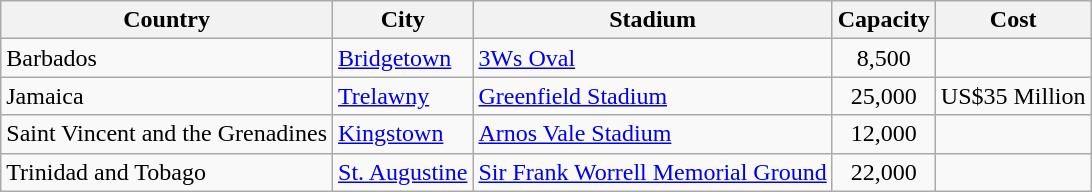<table class="wikitable" border="1">
<tr>
<th>Country</th>
<th>City</th>
<th>Stadium</th>
<th>Capacity</th>
<th>Cost</th>
</tr>
<tr>
<td>Barbados</td>
<td><a href='#'>Bridgetown</a></td>
<td><a href='#'>3Ws Oval</a></td>
<td style="text-align: center;">8,500</td>
<td></td>
</tr>
<tr>
<td>Jamaica</td>
<td><a href='#'>Trelawny</a></td>
<td><a href='#'>Greenfield Stadium</a></td>
<td style="text-align: center;">25,000</td>
<td>US$35 Million</td>
</tr>
<tr>
<td>Saint Vincent and the Grenadines</td>
<td><a href='#'>Kingstown</a></td>
<td><a href='#'>Arnos Vale Stadium</a></td>
<td style="text-align: center;">12,000</td>
<td></td>
</tr>
<tr>
<td>Trinidad and Tobago</td>
<td><a href='#'>St. Augustine</a></td>
<td><a href='#'>Sir Frank Worrell Memorial Ground</a></td>
<td style="text-align: center;">22,000</td>
<td></td>
</tr>
</table>
